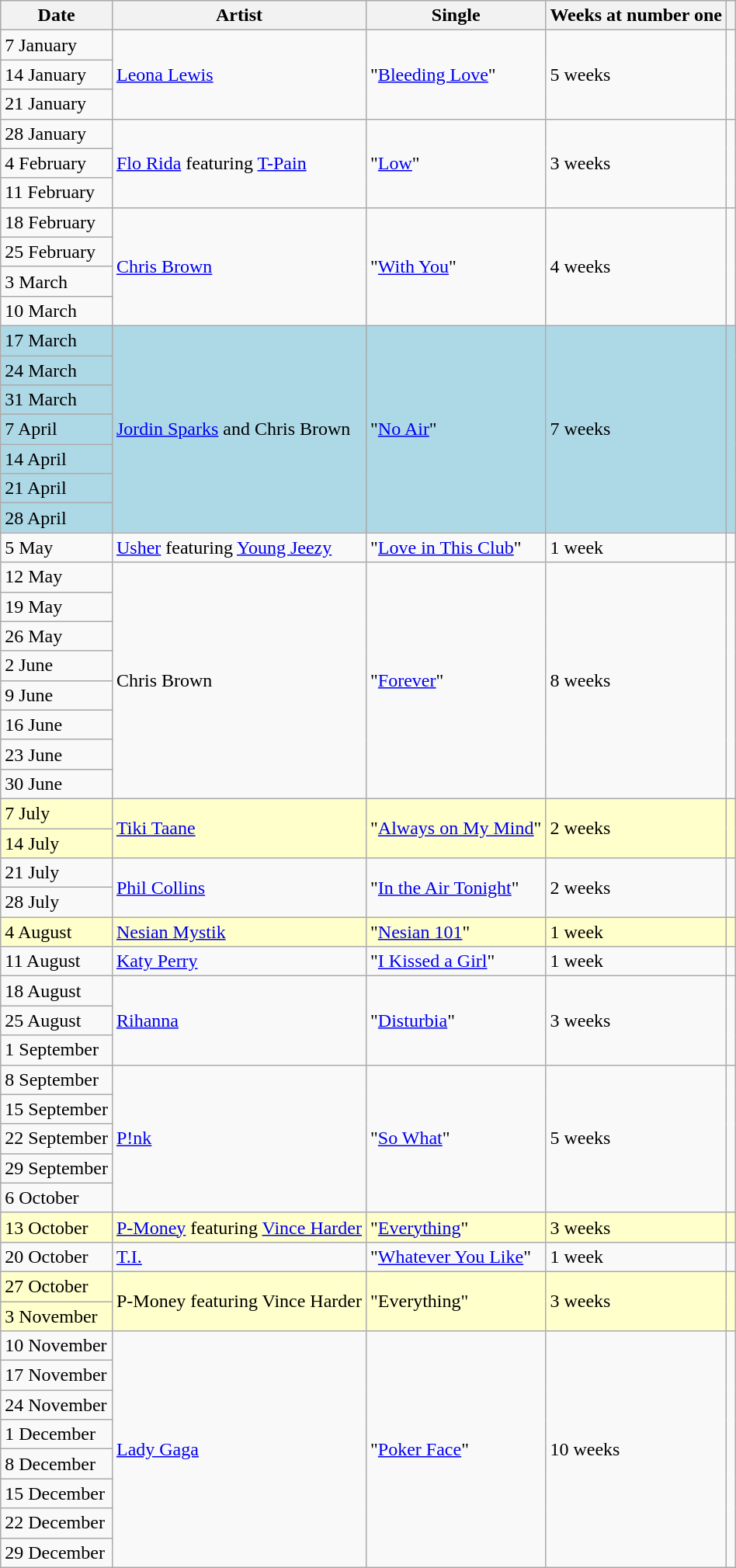<table class="wikitable">
<tr>
<th>Date</th>
<th>Artist</th>
<th>Single</th>
<th>Weeks at number one</th>
<th></th>
</tr>
<tr>
<td>7 January</td>
<td rowspan="3"><a href='#'>Leona Lewis</a></td>
<td rowspan="3">"<a href='#'>Bleeding Love</a>"</td>
<td rowspan="3">5 weeks</td>
<td rowspan="3"></td>
</tr>
<tr>
<td>14 January</td>
</tr>
<tr>
<td>21 January</td>
</tr>
<tr>
<td>28 January</td>
<td rowspan="3"><a href='#'>Flo Rida</a> featuring <a href='#'>T-Pain</a></td>
<td rowspan="3">"<a href='#'>Low</a>"</td>
<td rowspan="3">3 weeks</td>
<td rowspan="3"></td>
</tr>
<tr>
<td>4 February</td>
</tr>
<tr>
<td>11 February</td>
</tr>
<tr>
<td>18 February</td>
<td rowspan="4"><a href='#'>Chris Brown</a></td>
<td rowspan="4">"<a href='#'>With You</a>"</td>
<td rowspan="4">4 weeks</td>
<td rowspan="4"></td>
</tr>
<tr>
<td>25 February</td>
</tr>
<tr>
<td>3 March</td>
</tr>
<tr>
<td>10 March</td>
</tr>
<tr bgcolor="lightblue">
<td>17 March</td>
<td rowspan="7"><a href='#'>Jordin Sparks</a> and Chris Brown</td>
<td rowspan="7">"<a href='#'>No Air</a>"</td>
<td rowspan="7">7 weeks</td>
<td rowspan="7"></td>
</tr>
<tr bgcolor="lightblue">
<td>24 March</td>
</tr>
<tr bgcolor="lightblue">
<td>31 March</td>
</tr>
<tr bgcolor="lightblue">
<td>7 April</td>
</tr>
<tr bgcolor="lightblue">
<td>14 April</td>
</tr>
<tr bgcolor="lightblue">
<td>21 April</td>
</tr>
<tr bgcolor="lightblue">
<td>28 April</td>
</tr>
<tr>
<td>5 May</td>
<td><a href='#'>Usher</a> featuring <a href='#'>Young Jeezy</a></td>
<td>"<a href='#'>Love in This Club</a>"</td>
<td>1 week</td>
<td></td>
</tr>
<tr>
<td>12 May</td>
<td rowspan="8">Chris Brown</td>
<td rowspan="8">"<a href='#'>Forever</a>"</td>
<td rowspan="8">8 weeks</td>
<td rowspan="8"></td>
</tr>
<tr>
<td>19 May</td>
</tr>
<tr>
<td>26 May</td>
</tr>
<tr>
<td>2 June</td>
</tr>
<tr>
<td>9 June</td>
</tr>
<tr>
<td>16 June</td>
</tr>
<tr>
<td>23 June</td>
</tr>
<tr>
<td>30 June</td>
</tr>
<tr bgcolor="#FFFFCC">
<td>7 July</td>
<td rowspan="2"><a href='#'>Tiki Taane</a></td>
<td rowspan="2">"<a href='#'>Always on My Mind</a>"</td>
<td rowspan="2">2 weeks</td>
<td rowspan="2"></td>
</tr>
<tr bgcolor="#FFFFCC">
<td>14 July</td>
</tr>
<tr>
<td>21 July</td>
<td rowspan="2"><a href='#'>Phil Collins</a></td>
<td rowspan="2">"<a href='#'>In the Air Tonight</a>"</td>
<td rowspan="2">2 weeks</td>
<td rowspan="2"></td>
</tr>
<tr>
<td>28 July</td>
</tr>
<tr bgcolor="#FFFFCC">
<td>4 August</td>
<td><a href='#'>Nesian Mystik</a></td>
<td>"<a href='#'>Nesian 101</a>"</td>
<td>1 week</td>
<td></td>
</tr>
<tr>
<td>11 August</td>
<td><a href='#'>Katy Perry</a></td>
<td>"<a href='#'>I Kissed a Girl</a>"</td>
<td>1 week</td>
<td></td>
</tr>
<tr>
<td>18 August</td>
<td rowspan="3"><a href='#'>Rihanna</a></td>
<td rowspan="3">"<a href='#'>Disturbia</a>"</td>
<td rowspan="3">3 weeks</td>
<td rowspan="3"></td>
</tr>
<tr>
<td>25 August</td>
</tr>
<tr>
<td>1 September</td>
</tr>
<tr>
<td>8 September</td>
<td rowspan="5"><a href='#'>P!nk</a></td>
<td rowspan="5">"<a href='#'>So What</a>"</td>
<td rowspan="5">5 weeks</td>
<td rowspan="5"></td>
</tr>
<tr>
<td>15 September</td>
</tr>
<tr>
<td>22 September</td>
</tr>
<tr>
<td>29 September</td>
</tr>
<tr>
<td>6 October</td>
</tr>
<tr bgcolor="#FFFFCC">
<td>13 October</td>
<td><a href='#'>P-Money</a> featuring <a href='#'>Vince Harder</a></td>
<td>"<a href='#'>Everything</a>"</td>
<td>3 weeks</td>
<td></td>
</tr>
<tr>
<td>20 October</td>
<td><a href='#'>T.I.</a></td>
<td>"<a href='#'>Whatever You Like</a>"</td>
<td>1 week</td>
<td></td>
</tr>
<tr bgcolor="#FFFFCC">
<td>27 October</td>
<td rowspan="2">P-Money featuring Vince Harder</td>
<td rowspan="2">"Everything"</td>
<td rowspan="2">3 weeks</td>
<td rowspan="2"></td>
</tr>
<tr bgcolor="#FFFFCC">
<td>3 November</td>
</tr>
<tr>
<td>10 November</td>
<td rowspan="8"><a href='#'>Lady Gaga</a></td>
<td rowspan="8">"<a href='#'>Poker Face</a>"</td>
<td rowspan="8">10 weeks</td>
<td rowspan="8"></td>
</tr>
<tr>
<td>17 November</td>
</tr>
<tr>
<td>24 November</td>
</tr>
<tr>
<td>1 December</td>
</tr>
<tr>
<td>8 December</td>
</tr>
<tr>
<td>15 December</td>
</tr>
<tr>
<td>22 December</td>
</tr>
<tr>
<td>29 December</td>
</tr>
</table>
